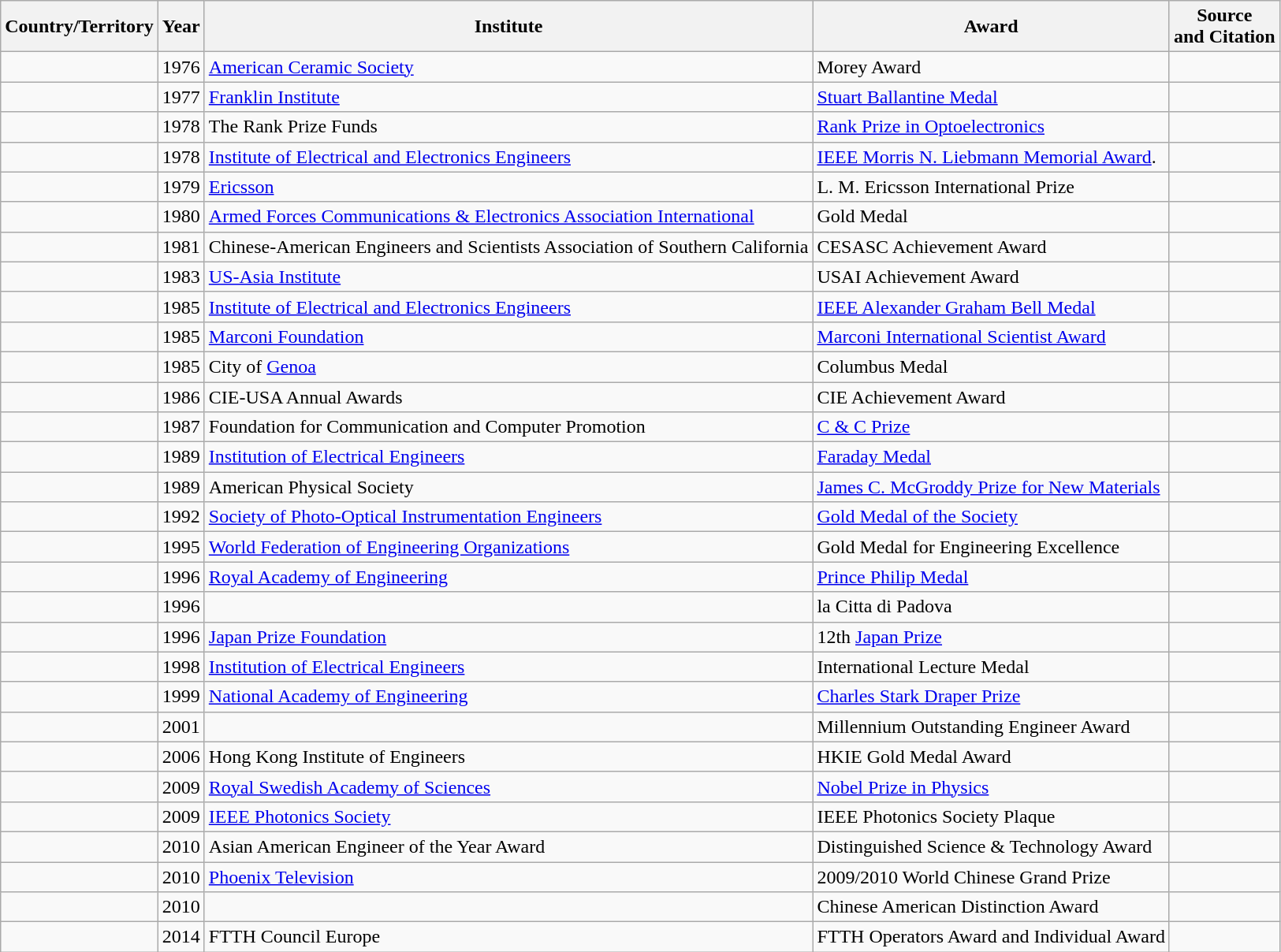<table class="wikitable">
<tr>
<th>Country/Territory</th>
<th>Year</th>
<th>Institute</th>
<th>Award</th>
<th>Source<br>and
Citation</th>
</tr>
<tr>
<td></td>
<td>1976</td>
<td><a href='#'>American Ceramic Society</a></td>
<td>Morey Award</td>
<td></td>
</tr>
<tr>
<td></td>
<td>1977</td>
<td><a href='#'>Franklin Institute</a></td>
<td><a href='#'>Stuart Ballantine Medal</a></td>
<td></td>
</tr>
<tr>
<td></td>
<td>1978</td>
<td>The Rank Prize Funds</td>
<td><a href='#'>Rank Prize in Optoelectronics</a></td>
<td></td>
</tr>
<tr>
<td></td>
<td>1978</td>
<td><a href='#'>Institute of Electrical and Electronics Engineers</a></td>
<td><a href='#'>IEEE Morris N. Liebmann Memorial Award</a>.</td>
<td></td>
</tr>
<tr>
<td></td>
<td>1979</td>
<td><a href='#'>Ericsson</a></td>
<td>L. M. Ericsson International Prize</td>
<td></td>
</tr>
<tr>
<td></td>
<td>1980</td>
<td><a href='#'>Armed Forces Communications & Electronics Association International</a></td>
<td>Gold Medal</td>
<td></td>
</tr>
<tr>
<td></td>
<td>1981</td>
<td>Chinese-American Engineers and Scientists Association of Southern California</td>
<td>CESASC Achievement Award</td>
<td></td>
</tr>
<tr>
<td></td>
<td>1983</td>
<td><a href='#'>US-Asia Institute</a></td>
<td>USAI Achievement Award</td>
<td></td>
</tr>
<tr>
<td></td>
<td>1985</td>
<td><a href='#'>Institute of Electrical and Electronics Engineers</a></td>
<td><a href='#'>IEEE Alexander Graham Bell Medal</a></td>
<td></td>
</tr>
<tr>
<td></td>
<td>1985</td>
<td><a href='#'>Marconi Foundation</a></td>
<td><a href='#'>Marconi International Scientist Award</a></td>
<td></td>
</tr>
<tr>
<td></td>
<td>1985</td>
<td>City of <a href='#'>Genoa</a></td>
<td>Columbus Medal</td>
<td></td>
</tr>
<tr>
<td></td>
<td>1986</td>
<td>CIE-USA Annual Awards</td>
<td>CIE Achievement Award</td>
<td></td>
</tr>
<tr>
<td></td>
<td>1987</td>
<td>Foundation for Communication and Computer Promotion</td>
<td><a href='#'>C & C Prize</a></td>
<td></td>
</tr>
<tr>
<td></td>
<td>1989</td>
<td><a href='#'>Institution of Electrical Engineers</a></td>
<td><a href='#'>Faraday Medal</a></td>
<td></td>
</tr>
<tr>
<td></td>
<td>1989</td>
<td>American Physical Society</td>
<td><a href='#'>James C. McGroddy Prize for New Materials</a></td>
<td></td>
</tr>
<tr>
<td></td>
<td>1992</td>
<td><a href='#'>Society of Photo-Optical Instrumentation Engineers</a></td>
<td><a href='#'>Gold Medal of the Society</a></td>
<td></td>
</tr>
<tr>
<td></td>
<td>1995</td>
<td><a href='#'>World Federation of Engineering Organizations</a></td>
<td>Gold Medal for Engineering Excellence</td>
<td></td>
</tr>
<tr>
<td></td>
<td>1996</td>
<td><a href='#'>Royal Academy of Engineering</a></td>
<td><a href='#'>Prince Philip Medal</a></td>
<td></td>
</tr>
<tr>
<td></td>
<td>1996</td>
<td></td>
<td>la Citta di Padova</td>
<td></td>
</tr>
<tr>
<td></td>
<td>1996</td>
<td><a href='#'>Japan Prize Foundation</a></td>
<td>12th <a href='#'>Japan Prize</a></td>
<td></td>
</tr>
<tr>
<td></td>
<td>1998</td>
<td><a href='#'>Institution of Electrical Engineers</a></td>
<td>International Lecture Medal</td>
<td></td>
</tr>
<tr>
<td></td>
<td>1999</td>
<td><a href='#'>National Academy of Engineering</a></td>
<td><a href='#'>Charles Stark Draper Prize</a></td>
<td></td>
</tr>
<tr>
<td></td>
<td>2001</td>
<td></td>
<td>Millennium Outstanding Engineer Award</td>
<td></td>
</tr>
<tr>
<td></td>
<td>2006</td>
<td>Hong Kong Institute of Engineers</td>
<td>HKIE Gold Medal Award</td>
<td></td>
</tr>
<tr>
<td></td>
<td>2009</td>
<td><a href='#'>Royal Swedish Academy of Sciences</a></td>
<td><a href='#'>Nobel Prize in Physics</a></td>
<td></td>
</tr>
<tr>
<td></td>
<td>2009</td>
<td><a href='#'>IEEE Photonics Society</a></td>
<td>IEEE Photonics Society Plaque</td>
<td></td>
</tr>
<tr>
<td></td>
<td>2010</td>
<td>Asian American Engineer of the Year Award</td>
<td>Distinguished Science & Technology Award</td>
<td></td>
</tr>
<tr>
<td></td>
<td>2010</td>
<td><a href='#'>Phoenix Television</a></td>
<td>2009/2010 World Chinese Grand Prize</td>
<td></td>
</tr>
<tr>
<td></td>
<td>2010</td>
<td></td>
<td>Chinese American Distinction Award</td>
<td></td>
</tr>
<tr>
<td></td>
<td>2014</td>
<td>FTTH Council Europe</td>
<td>FTTH Operators Award and Individual Award</td>
<td></td>
</tr>
</table>
